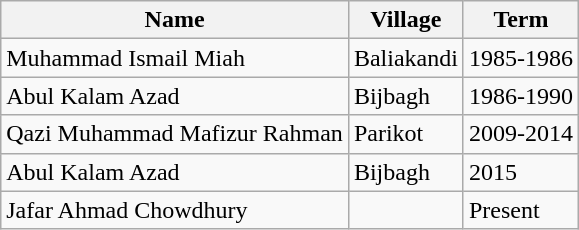<table class="wikitable">
<tr>
<th>Name</th>
<th>Village</th>
<th>Term</th>
</tr>
<tr>
<td>Muhammad Ismail Miah</td>
<td>Baliakandi</td>
<td>1985-1986</td>
</tr>
<tr>
<td>Abul Kalam Azad</td>
<td>Bijbagh</td>
<td>1986-1990</td>
</tr>
<tr>
<td>Qazi Muhammad Mafizur Rahman</td>
<td>Parikot</td>
<td>2009-2014</td>
</tr>
<tr>
<td>Abul Kalam Azad</td>
<td>Bijbagh</td>
<td>2015</td>
</tr>
<tr>
<td>Jafar Ahmad Chowdhury</td>
<td></td>
<td>Present</td>
</tr>
</table>
